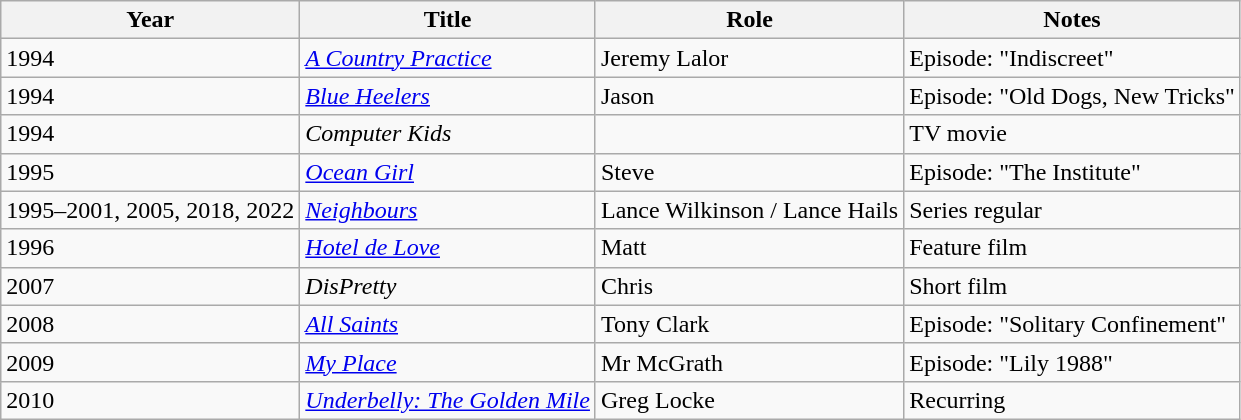<table class="wikitable">
<tr>
<th>Year</th>
<th>Title</th>
<th>Role</th>
<th>Notes</th>
</tr>
<tr>
<td>1994</td>
<td><em><a href='#'>A Country Practice</a></em></td>
<td>Jeremy Lalor</td>
<td>Episode: "Indiscreet"</td>
</tr>
<tr>
<td>1994</td>
<td><em><a href='#'>Blue Heelers</a></em></td>
<td>Jason</td>
<td>Episode: "Old Dogs, New Tricks"</td>
</tr>
<tr>
<td>1994</td>
<td><em>Computer Kids</em></td>
<td></td>
<td>TV movie</td>
</tr>
<tr>
<td>1995</td>
<td><em><a href='#'>Ocean Girl</a></em></td>
<td>Steve</td>
<td>Episode: "The Institute"</td>
</tr>
<tr>
<td>1995–2001, 2005, 2018, 2022</td>
<td><em><a href='#'>Neighbours</a></em></td>
<td>Lance Wilkinson / Lance Hails</td>
<td>Series regular</td>
</tr>
<tr>
<td>1996</td>
<td><em><a href='#'>Hotel de Love</a></em></td>
<td>Matt</td>
<td>Feature film</td>
</tr>
<tr>
<td>2007</td>
<td><em>DisPretty</em></td>
<td>Chris</td>
<td>Short film</td>
</tr>
<tr>
<td>2008</td>
<td><em><a href='#'>All Saints</a></em></td>
<td>Tony Clark</td>
<td>Episode: "Solitary Confinement"</td>
</tr>
<tr>
<td>2009</td>
<td><em><a href='#'>My Place</a></em></td>
<td>Mr McGrath</td>
<td>Episode: "Lily 1988"</td>
</tr>
<tr>
<td>2010</td>
<td><em><a href='#'>Underbelly: The Golden Mile</a></em></td>
<td>Greg Locke</td>
<td>Recurring</td>
</tr>
</table>
